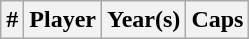<table class="wikitable sortable">
<tr>
<th width=>#</th>
<th width=>Player</th>
<th width=>Year(s)</th>
<th width=>Caps<br></th>
</tr>
</table>
